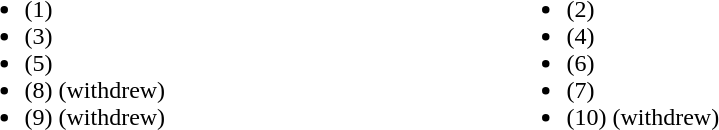<table>
<tr>
<td valign="top" width=20%><br><ul><li> (1)</li><li> (3)</li><li> (5)</li><li> (8) (withdrew)</li><li> (9) (withdrew)</li></ul></td>
<td valign="top" width=20%><br><ul><li> (2)</li><li> (4)</li><li> (6)</li><li> (7)</li><li> (10) (withdrew)</li></ul></td>
</tr>
</table>
